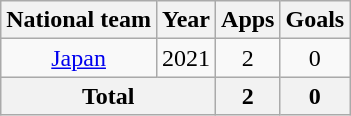<table class="wikitable" style="text-align:center">
<tr>
<th>National team</th>
<th>Year</th>
<th>Apps</th>
<th>Goals</th>
</tr>
<tr>
<td rowspan="1"><a href='#'>Japan</a></td>
<td>2021</td>
<td>2</td>
<td>0</td>
</tr>
<tr>
<th colspan="2">Total</th>
<th>2</th>
<th>0</th>
</tr>
</table>
